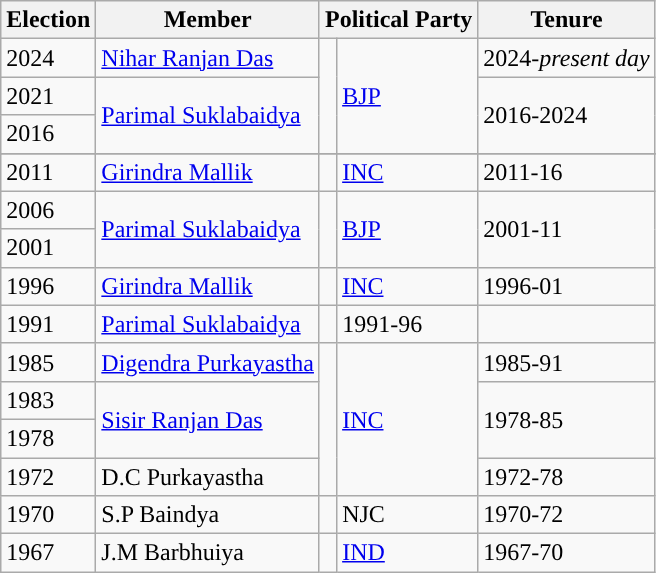<table class="wikitable sortable">
<tr>
<th>Election</th>
<th>Member</th>
<th colspan="2">Political Party</th>
<th>Tenure</th>
</tr>
<tr>
<td>2024</td>
<td><a href='#'>Nihar Ranjan Das</a></td>
<td rowspan=3 style="background-color: "></td>
<td rowspan=3><a href='#'>BJP</a></td>
<td>2024-<em>present day</em></td>
</tr>
<tr>
<td>2021</td>
<td rowspan=2><a href='#'>Parimal Suklabaidya</a></td>
<td rowspan=2>2016-2024</td>
</tr>
<tr>
<td>2016</td>
</tr>
<tr>
</tr>
<tr>
<td>2011</td>
<td><a href='#'>Girindra Mallik</a></td>
<td style="background-color:"></td>
<td><a href='#'>INC</a></td>
<td>2011-16</td>
</tr>
<tr>
<td>2006</td>
<td rowspan=2><a href='#'>Parimal Suklabaidya</a></td>
<td rowspan=2 style="background-color: "></td>
<td rowspan=2><a href='#'>BJP</a></td>
<td rowspan=2>2001-11</td>
</tr>
<tr>
<td>2001</td>
</tr>
<tr>
<td>1996</td>
<td><a href='#'>Girindra Mallik</a></td>
<td style="background-color:"></td>
<td><a href='#'>INC</a></td>
<td>1996-01</td>
</tr>
<tr>
<td>1991</td>
<td><a href='#'>Parimal Suklabaidya</a></td>
<td></td>
<td>1991-96</td>
</tr>
<tr>
<td>1985</td>
<td><a href='#'>Digendra Purkayastha</a></td>
<td rowspan=4 style="background-color:"></td>
<td rowspan=4><a href='#'>INC</a></td>
<td>1985-91</td>
</tr>
<tr>
<td>1983</td>
<td rowspan=2><a href='#'>Sisir Ranjan Das</a></td>
<td rowspan=2>1978-85</td>
</tr>
<tr>
<td>1978</td>
</tr>
<tr>
<td>1972</td>
<td>D.C Purkayastha</td>
<td>1972-78</td>
</tr>
<tr>
<td>1970</td>
<td>S.P Baindya</td>
<td style="background-cokor:"></td>
<td>NJC</td>
<td>1970-72</td>
</tr>
<tr>
<td>1967</td>
<td>J.M Barbhuiya</td>
<td style="background-color:"></td>
<td><a href='#'>IND</a></td>
<td>1967-70</td>
</tr>
</table>
